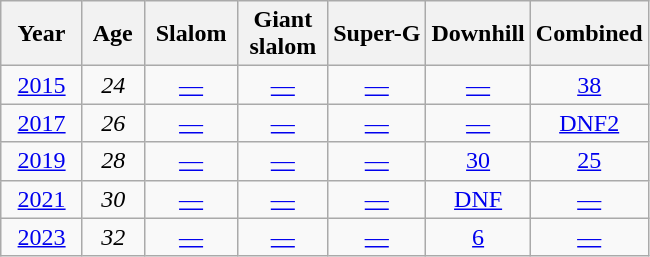<table class=wikitable style="text-align:center">
<tr>
<th>  Year  </th>
<th> Age </th>
<th> Slalom </th>
<th> Giant <br> slalom </th>
<th>Super-G</th>
<th>Downhill</th>
<th>Combined</th>
</tr>
<tr>
<td><a href='#'>2015</a></td>
<td><em>24</em></td>
<td><a href='#'>—</a></td>
<td><a href='#'>—</a></td>
<td><a href='#'>—</a></td>
<td><a href='#'>—</a></td>
<td><a href='#'>38</a></td>
</tr>
<tr>
<td><a href='#'>2017</a></td>
<td><em>26</em></td>
<td><a href='#'>—</a></td>
<td><a href='#'>—</a></td>
<td><a href='#'>—</a></td>
<td><a href='#'>—</a></td>
<td><a href='#'>DNF2</a></td>
</tr>
<tr>
<td><a href='#'>2019</a></td>
<td><em>28</em></td>
<td><a href='#'>—</a></td>
<td><a href='#'>—</a></td>
<td><a href='#'>—</a></td>
<td><a href='#'>30</a></td>
<td><a href='#'>25</a></td>
</tr>
<tr>
<td><a href='#'>2021</a></td>
<td><em>30</em></td>
<td><a href='#'>—</a></td>
<td><a href='#'>—</a></td>
<td><a href='#'>—</a></td>
<td><a href='#'>DNF</a></td>
<td><a href='#'>—</a></td>
</tr>
<tr>
<td><a href='#'>2023</a></td>
<td><em>32</em></td>
<td><a href='#'>—</a></td>
<td><a href='#'>—</a></td>
<td><a href='#'>—</a></td>
<td><a href='#'>6</a></td>
<td><a href='#'>—</a></td>
</tr>
</table>
